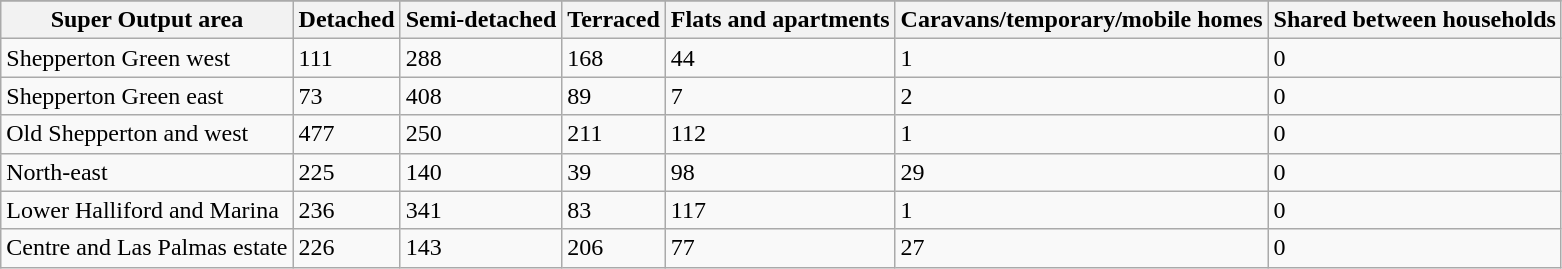<table class="wikitable">
<tr>
</tr>
<tr>
<th>Super Output area</th>
<th>Detached</th>
<th>Semi-detached</th>
<th>Terraced</th>
<th>Flats and apartments</th>
<th>Caravans/temporary/mobile homes</th>
<th>Shared between households</th>
</tr>
<tr>
<td>Shepperton Green west</td>
<td>111</td>
<td>288</td>
<td>168</td>
<td>44</td>
<td>1</td>
<td>0</td>
</tr>
<tr>
<td>Shepperton Green east</td>
<td>73</td>
<td>408</td>
<td>89</td>
<td>7</td>
<td>2</td>
<td>0</td>
</tr>
<tr>
<td>Old Shepperton and west</td>
<td>477</td>
<td>250</td>
<td>211</td>
<td>112</td>
<td>1</td>
<td>0</td>
</tr>
<tr>
<td>North-east</td>
<td>225</td>
<td>140</td>
<td>39</td>
<td>98</td>
<td>29</td>
<td>0</td>
</tr>
<tr>
<td>Lower Halliford and Marina</td>
<td>236</td>
<td>341</td>
<td>83</td>
<td>117</td>
<td>1</td>
<td>0</td>
</tr>
<tr>
<td>Centre and Las Palmas estate</td>
<td>226</td>
<td>143</td>
<td>206</td>
<td>77</td>
<td>27</td>
<td>0</td>
</tr>
</table>
